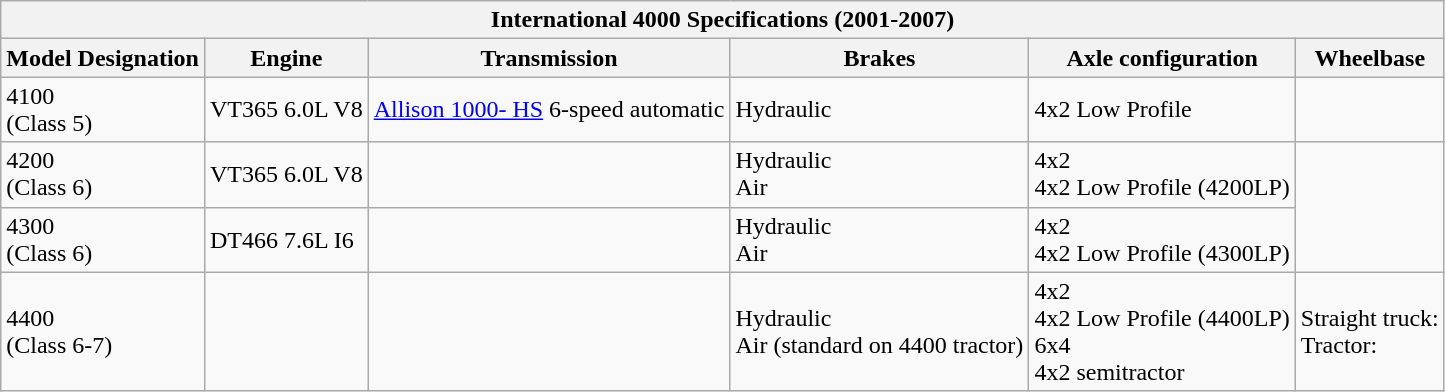<table class="wikitable">
<tr>
<th colspan="6">International 4000 Specifications (2001-2007)</th>
</tr>
<tr>
<th>Model Designation</th>
<th>Engine</th>
<th>Transmission</th>
<th>Brakes</th>
<th>Axle configuration</th>
<th>Wheelbase</th>
</tr>
<tr>
<td>4100<br>(Class 5)</td>
<td>VT365 6.0L V8<br></td>
<td><a href='#'>Allison 1000- HS</a> 6-speed automatic</td>
<td>Hydraulic</td>
<td>4x2 Low Profile</td>
<td></td>
</tr>
<tr>
<td>4200<br>(Class 6)</td>
<td>VT365 6.0L V8<br></td>
<td><br></td>
<td>Hydraulic<br>Air</td>
<td>4x2<br>4x2 Low Profile (4200LP)</td>
<td rowspan="2"></td>
</tr>
<tr>
<td>4300<br>(Class 6)</td>
<td>DT466 7.6L I6<br></td>
<td><br></td>
<td>Hydraulic<br>Air</td>
<td>4x2<br>4x2 Low Profile (4300LP)</td>
</tr>
<tr>
<td>4400<br>(Class 6-7)</td>
<td><br></td>
<td><br></td>
<td>Hydraulic<br>Air (standard on 4400 tractor)</td>
<td>4x2<br>4x2 Low Profile (4400LP)<br>6x4<br>4x2 semitractor</td>
<td>Straight truck:<br>Tractor: </td>
</tr>
</table>
